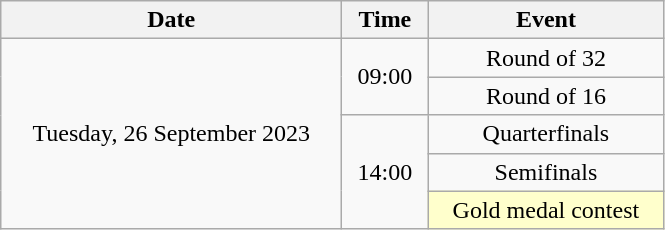<table class = "wikitable" style="text-align:center;">
<tr>
<th width=220>Date</th>
<th width=50>Time</th>
<th width=150>Event</th>
</tr>
<tr>
<td rowspan=5>Tuesday, 26 September 2023</td>
<td rowspan=2>09:00</td>
<td>Round of 32</td>
</tr>
<tr>
<td>Round of 16</td>
</tr>
<tr>
<td rowspan=3>14:00</td>
<td>Quarterfinals</td>
</tr>
<tr>
<td>Semifinals</td>
</tr>
<tr>
<td bgcolor=ffffcc>Gold medal contest</td>
</tr>
</table>
